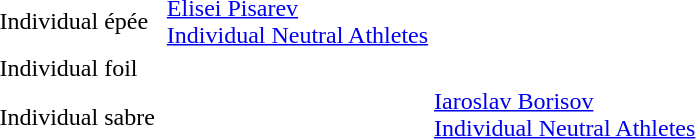<table>
<tr>
<td rowspan="2">Individual épée</td>
<td rowspan="2"></td>
<td rowspan="2"><a href='#'>Elisei Pisarev</a><br> <a href='#'>Individual Neutral Athletes</a></td>
<td></td>
</tr>
<tr>
<td></td>
</tr>
<tr>
<td rowspan="2">Individual foil</td>
<td rowspan="2"></td>
<td rowspan="2"></td>
<td></td>
</tr>
<tr>
<td></td>
</tr>
<tr>
<td rowspan="2">Individual sabre</td>
<td rowspan="2"></td>
<td rowspan="2"></td>
<td><a href='#'>Iaroslav Borisov</a><br> <a href='#'>Individual Neutral Athletes</a></td>
</tr>
<tr>
<td></td>
</tr>
</table>
